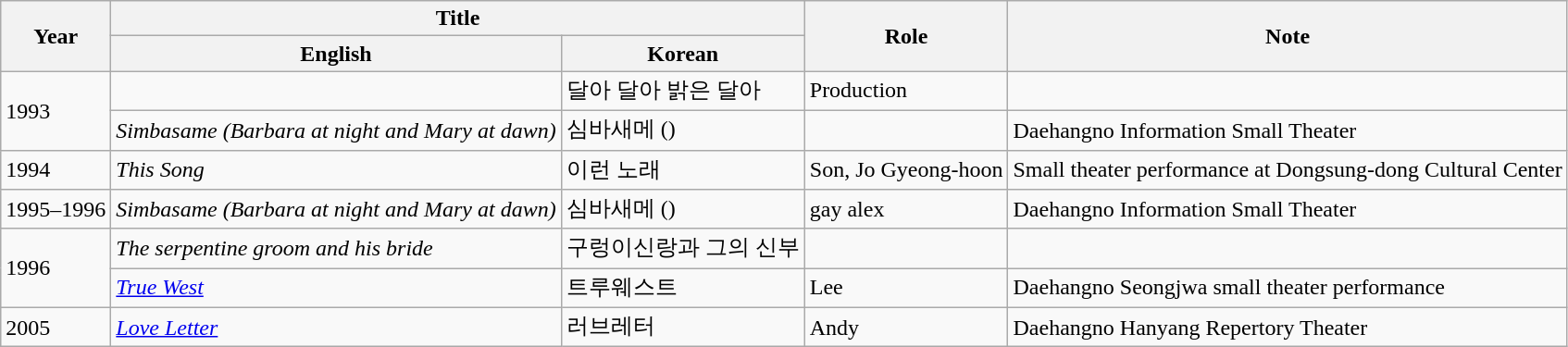<table class="wikitable sortable plainrowheaders">
<tr>
<th rowspan="2" scope="col">Year</th>
<th colspan="2" scope="col">Title</th>
<th rowspan="2" scope="col">Role</th>
<th rowspan="2" scope="col" class="unsortable">Note</th>
</tr>
<tr>
<th>English</th>
<th>Korean</th>
</tr>
<tr>
<td rowspan="2">1993</td>
<td><em></em></td>
<td>달아 달아 밝은 달아</td>
<td>Production</td>
<td></td>
</tr>
<tr>
<td><em>Simbasame (Barbara at night and Mary at dawn)</em></td>
<td>심바새메 ()</td>
<td></td>
<td>Daehangno Information Small Theater</td>
</tr>
<tr>
<td>1994</td>
<td><em>This Song</em></td>
<td>이런 노래</td>
<td>Son, Jo Gyeong-hoon</td>
<td>Small theater performance at Dongsung-dong Cultural Center</td>
</tr>
<tr>
<td>1995–1996</td>
<td><em>Simbasame (Barbara at night and Mary at dawn)</em></td>
<td>심바새메 ()</td>
<td>gay alex</td>
<td>Daehangno Information Small Theater</td>
</tr>
<tr>
<td rowspan="2">1996</td>
<td><em>The serpentine groom and his bride</em></td>
<td>구렁이신랑과 그의 신부</td>
<td></td>
<td></td>
</tr>
<tr>
<td><em><a href='#'>True West</a></em></td>
<td>트루웨스트</td>
<td>Lee</td>
<td>Daehangno Seongjwa small theater performance</td>
</tr>
<tr>
<td>2005</td>
<td><em><a href='#'>Love Letter</a></em></td>
<td>러브레터</td>
<td>Andy</td>
<td>Daehangno Hanyang Repertory Theater</td>
</tr>
</table>
